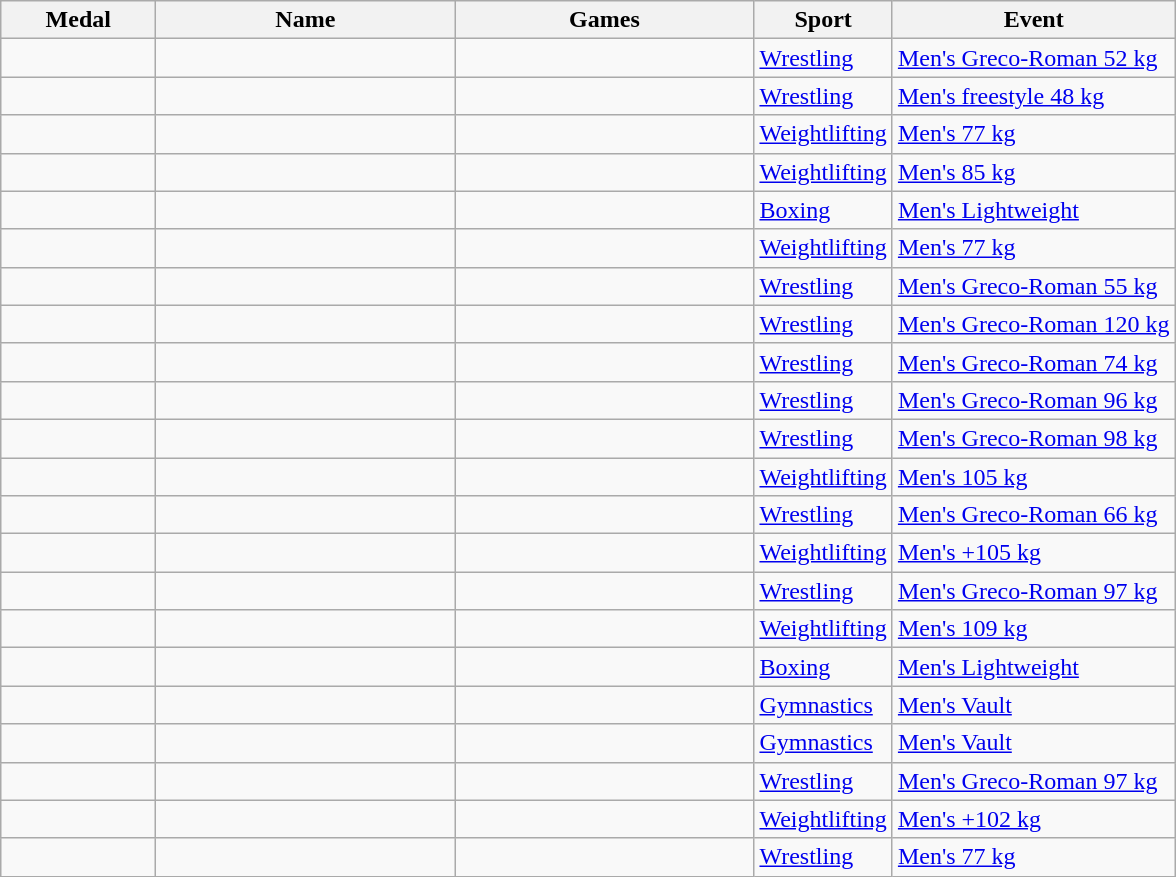<table class="wikitable sortable">
<tr>
<th style="width:6em">Medal</th>
<th style="width:12em">Name</th>
<th style="width:12em">Games</th>
<th>Sport</th>
<th>Event</th>
</tr>
<tr>
<td></td>
<td></td>
<td></td>
<td> <a href='#'>Wrestling</a></td>
<td><a href='#'>Men's Greco-Roman 52 kg</a></td>
</tr>
<tr>
<td></td>
<td></td>
<td></td>
<td> <a href='#'>Wrestling</a></td>
<td><a href='#'>Men's freestyle 48 kg</a></td>
</tr>
<tr>
<td></td>
<td></td>
<td></td>
<td> <a href='#'>Weightlifting</a></td>
<td><a href='#'>Men's 77 kg</a></td>
</tr>
<tr>
<td></td>
<td></td>
<td></td>
<td>  <a href='#'>Weightlifting</a></td>
<td><a href='#'>Men's 85 kg</a></td>
</tr>
<tr>
<td></td>
<td></td>
<td></td>
<td> <a href='#'>Boxing</a></td>
<td><a href='#'>Men's Lightweight</a></td>
</tr>
<tr>
<td></td>
<td></td>
<td></td>
<td> <a href='#'>Weightlifting</a></td>
<td><a href='#'>Men's 77 kg</a></td>
</tr>
<tr>
<td></td>
<td></td>
<td></td>
<td> <a href='#'>Wrestling</a></td>
<td><a href='#'>Men's Greco-Roman 55 kg</a></td>
</tr>
<tr>
<td></td>
<td></td>
<td></td>
<td> <a href='#'>Wrestling</a></td>
<td><a href='#'>Men's Greco-Roman 120 kg</a></td>
</tr>
<tr>
<td></td>
<td></td>
<td></td>
<td> <a href='#'>Wrestling</a></td>
<td><a href='#'>Men's Greco-Roman 74 kg</a></td>
</tr>
<tr>
<td></td>
<td></td>
<td></td>
<td> <a href='#'>Wrestling</a></td>
<td><a href='#'>Men's Greco-Roman 96 kg</a></td>
</tr>
<tr>
<td></td>
<td></td>
<td></td>
<td> <a href='#'>Wrestling</a></td>
<td><a href='#'>Men's Greco-Roman 98 kg</a></td>
</tr>
<tr>
<td></td>
<td></td>
<td></td>
<td> <a href='#'>Weightlifting</a></td>
<td><a href='#'>Men's 105 kg</a></td>
</tr>
<tr>
<td></td>
<td></td>
<td></td>
<td> <a href='#'>Wrestling</a></td>
<td><a href='#'>Men's Greco-Roman 66 kg</a></td>
</tr>
<tr>
<td></td>
<td></td>
<td></td>
<td> <a href='#'>Weightlifting</a></td>
<td><a href='#'>Men's +105 kg</a></td>
</tr>
<tr>
<td></td>
<td></td>
<td></td>
<td> <a href='#'>Wrestling</a></td>
<td><a href='#'>Men's Greco-Roman 97 kg</a></td>
</tr>
<tr>
<td></td>
<td></td>
<td></td>
<td> <a href='#'>Weightlifting</a></td>
<td><a href='#'>Men's 109 kg</a></td>
</tr>
<tr>
<td></td>
<td></td>
<td></td>
<td> <a href='#'>Boxing</a></td>
<td><a href='#'>Men's Lightweight</a></td>
</tr>
<tr>
<td></td>
<td></td>
<td></td>
<td> <a href='#'>Gymnastics</a></td>
<td><a href='#'>Men's Vault</a></td>
</tr>
<tr>
<td></td>
<td></td>
<td></td>
<td> <a href='#'>Gymnastics</a></td>
<td><a href='#'>Men's Vault</a></td>
</tr>
<tr>
<td></td>
<td></td>
<td></td>
<td> <a href='#'>Wrestling</a></td>
<td><a href='#'>Men's Greco-Roman 97 kg</a></td>
</tr>
<tr>
<td></td>
<td></td>
<td></td>
<td> <a href='#'>Weightlifting</a></td>
<td><a href='#'>Men's +102 kg</a></td>
</tr>
<tr>
<td></td>
<td></td>
<td></td>
<td> <a href='#'>Wrestling</a></td>
<td><a href='#'>Men's 77 kg</a></td>
</tr>
</table>
